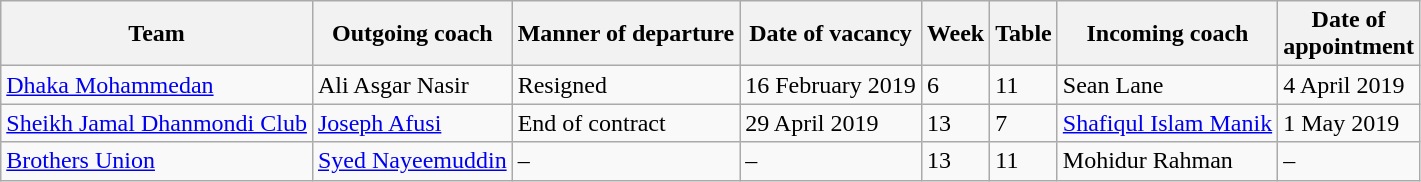<table class="wikitable">
<tr>
<th>Team</th>
<th>Outgoing coach</th>
<th>Manner of departure</th>
<th>Date of vacancy</th>
<th>Week</th>
<th>Table</th>
<th>Incoming coach</th>
<th>Date of<br>appointment</th>
</tr>
<tr>
<td><a href='#'>Dhaka Mohammedan</a></td>
<td> Ali Asgar Nasir</td>
<td>Resigned</td>
<td>16 February 2019</td>
<td>6</td>
<td>11</td>
<td> Sean Lane</td>
<td>4 April 2019</td>
</tr>
<tr>
<td><a href='#'>Sheikh Jamal Dhanmondi Club</a></td>
<td> <a href='#'>Joseph Afusi</a></td>
<td>End of contract</td>
<td>29 April 2019</td>
<td>13</td>
<td>7</td>
<td> <a href='#'>Shafiqul Islam Manik</a></td>
<td>1 May 2019</td>
</tr>
<tr>
<td><a href='#'>Brothers Union</a></td>
<td> <a href='#'>Syed Nayeemuddin</a></td>
<td>–</td>
<td>–</td>
<td>13</td>
<td>11</td>
<td> Mohidur Rahman</td>
<td>–</td>
</tr>
</table>
